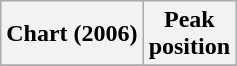<table class="wikitable plainrowheaders">
<tr>
<th>Chart (2006)</th>
<th>Peak<br>position</th>
</tr>
<tr>
</tr>
</table>
